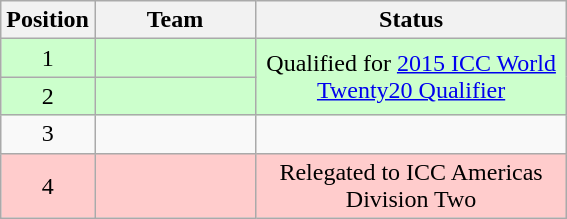<table class="wikitable" style="text-align:center;">
<tr>
<th width=30>Position</th>
<th width=100>Team</th>
<th width=200>Status</th>
</tr>
<tr style="background:#cfc">
<td style="text-align:center">1</td>
<td style="text-align:left"></td>
<td rowspan=2>Qualified for <a href='#'>2015 ICC World Twenty20 Qualifier</a></td>
</tr>
<tr style="background:#cfc">
<td>2</td>
<td style="text-align:left"></td>
</tr>
<tr>
<td>3</td>
<td style="text-align:left"></td>
<td></td>
</tr>
<tr style="background: #ffcccc;">
<td>4</td>
<td style="text-align:left"></td>
<td>Relegated to ICC Americas Division Two</td>
</tr>
</table>
